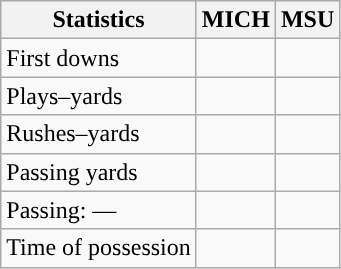<table class="wikitable" style="float:left">
<tr>
<th>Statistics</th>
<th>MICH</th>
<th>MSU</th>
</tr>
<tr>
<td>First downs</td>
<td></td>
<td></td>
</tr>
<tr>
<td>Plays–yards</td>
<td></td>
<td></td>
</tr>
<tr>
<td>Rushes–yards</td>
<td></td>
<td></td>
</tr>
<tr>
<td>Passing yards</td>
<td></td>
<td></td>
</tr>
<tr>
<td>Passing: ––</td>
<td></td>
<td></td>
</tr>
<tr>
<td>Time of possession</td>
<td></td>
<td></td>
</tr>
</table>
